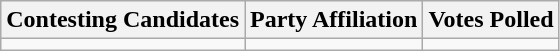<table class="wikitable sortable">
<tr>
<th>Contesting Candidates</th>
<th>Party Affiliation</th>
<th>Votes Polled</th>
</tr>
<tr>
<td></td>
<td></td>
<td></td>
</tr>
</table>
